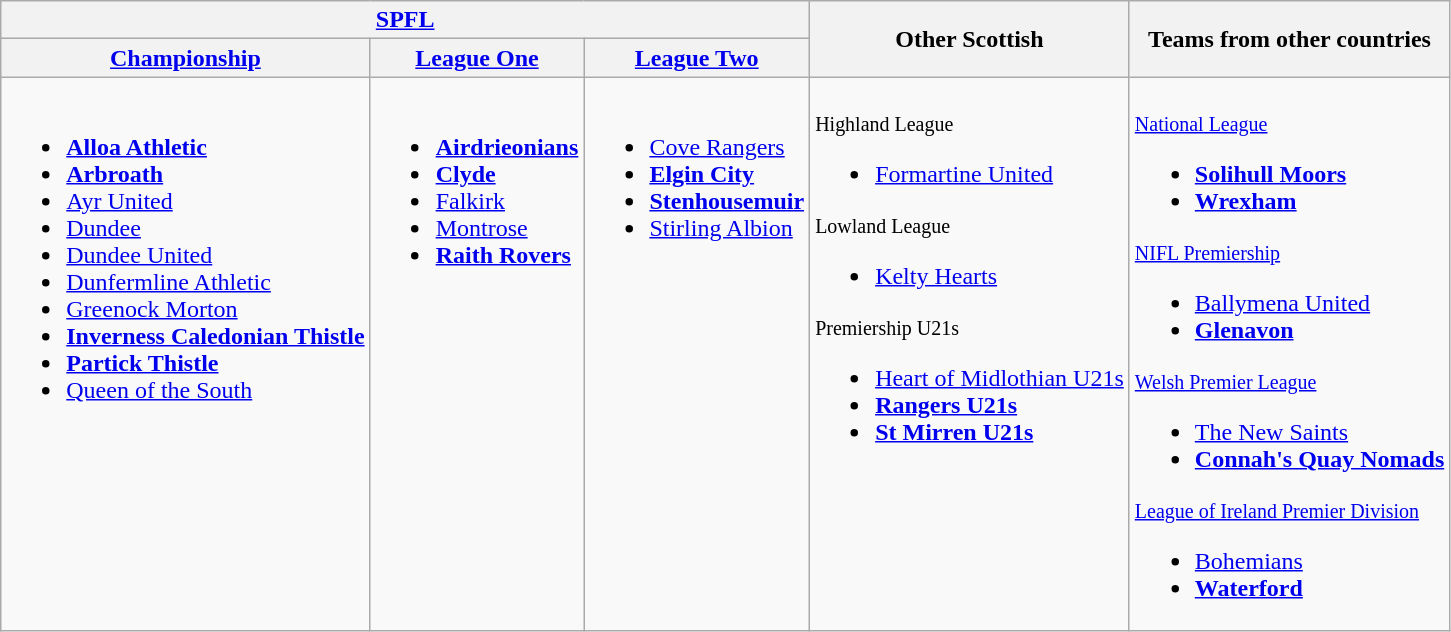<table class="wikitable">
<tr>
<th colspan=3> <a href='#'>SPFL</a></th>
<th rowspan=2>Other Scottish</th>
<th rowspan=2>Teams from other countries</th>
</tr>
<tr>
<th><a href='#'>Championship</a></th>
<th><a href='#'>League One</a></th>
<th><a href='#'>League Two</a></th>
</tr>
<tr>
<td valign=top><br><ul><li><strong><a href='#'>Alloa Athletic</a></strong></li><li><strong><a href='#'>Arbroath</a></strong></li><li><a href='#'>Ayr United</a></li><li><a href='#'>Dundee</a></li><li><a href='#'>Dundee United</a></li><li><a href='#'>Dunfermline Athletic</a></li><li><a href='#'>Greenock Morton</a></li><li><strong><a href='#'>Inverness Caledonian Thistle</a></strong></li><li><strong><a href='#'>Partick Thistle</a></strong></li><li><a href='#'>Queen of the South</a></li></ul></td>
<td valign=top><br><ul><li><strong><a href='#'>Airdrieonians</a></strong></li><li><strong><a href='#'>Clyde</a></strong></li><li><a href='#'>Falkirk</a></li><li><a href='#'>Montrose</a></li><li><strong><a href='#'>Raith Rovers</a></strong></li></ul></td>
<td valign=top><br><ul><li><a href='#'>Cove Rangers</a></li><li><strong><a href='#'>Elgin City</a></strong></li><li><strong><a href='#'>Stenhousemuir</a></strong></li><li><a href='#'>Stirling Albion</a></li></ul></td>
<td valign=top><br><small>Highland League</small><ul><li><a href='#'>Formartine United</a></li></ul><small>Lowland League</small><ul><li><a href='#'>Kelty Hearts</a></li></ul><small>Premiership U21s</small><ul><li><a href='#'>Heart of Midlothian U21s</a></li><li><strong><a href='#'>Rangers U21s</a></strong></li><li><strong><a href='#'>St Mirren U21s</a></strong></li></ul></td>
<td valign=top><br><small> <a href='#'>National League</a></small><ul><li><strong><a href='#'>Solihull Moors</a></strong></li><li><strong><a href='#'>Wrexham</a></strong></li></ul><small> <a href='#'>NIFL Premiership</a></small><ul><li><a href='#'>Ballymena United</a></li><li><strong><a href='#'>Glenavon</a></strong></li></ul><small> <a href='#'>Welsh Premier League</a></small><ul><li><a href='#'>The New Saints</a></li><li><strong><a href='#'>Connah's Quay Nomads</a></strong></li></ul><small> <a href='#'>League of Ireland Premier Division</a></small><ul><li><a href='#'>Bohemians</a></li><li><strong><a href='#'>Waterford</a></strong></li></ul></td>
</tr>
</table>
